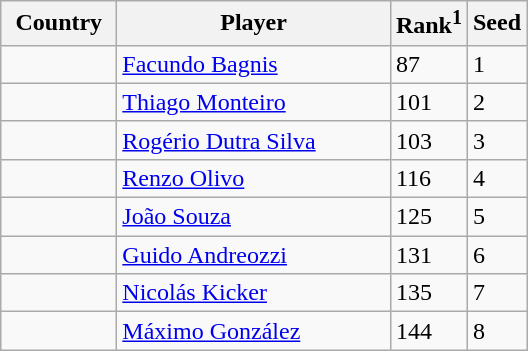<table class="sortable wikitable">
<tr>
<th width="70">Country</th>
<th width="175">Player</th>
<th>Rank<sup>1</sup></th>
<th>Seed</th>
</tr>
<tr>
<td></td>
<td><a href='#'>Facundo Bagnis</a></td>
<td>87</td>
<td>1</td>
</tr>
<tr>
<td></td>
<td><a href='#'>Thiago Monteiro</a></td>
<td>101</td>
<td>2</td>
</tr>
<tr>
<td></td>
<td><a href='#'>Rogério Dutra Silva</a></td>
<td>103</td>
<td>3</td>
</tr>
<tr>
<td></td>
<td><a href='#'>Renzo Olivo</a></td>
<td>116</td>
<td>4</td>
</tr>
<tr>
<td></td>
<td><a href='#'>João Souza</a></td>
<td>125</td>
<td>5</td>
</tr>
<tr>
<td></td>
<td><a href='#'>Guido Andreozzi</a></td>
<td>131</td>
<td>6</td>
</tr>
<tr>
<td></td>
<td><a href='#'>Nicolás Kicker</a></td>
<td>135</td>
<td>7</td>
</tr>
<tr>
<td></td>
<td><a href='#'>Máximo González</a></td>
<td>144</td>
<td>8</td>
</tr>
</table>
